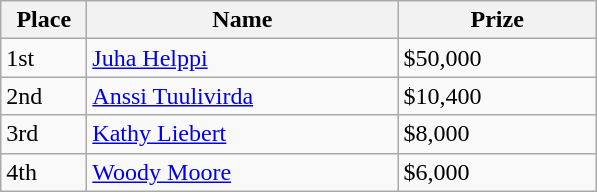<table class="wikitable">
<tr>
<th width="50">Place</th>
<th width="200">Name</th>
<th width="125">Prize</th>
</tr>
<tr>
<td>1st</td>
<td><a href='#'>Juha Helppi</a></td>
<td>$50,000</td>
</tr>
<tr>
<td>2nd</td>
<td><a href='#'>Anssi Tuulivirda</a></td>
<td>$10,400</td>
</tr>
<tr>
<td>3rd</td>
<td><a href='#'>Kathy Liebert</a></td>
<td>$8,000</td>
</tr>
<tr>
<td>4th</td>
<td><a href='#'>Woody Moore</a></td>
<td>$6,000</td>
</tr>
</table>
